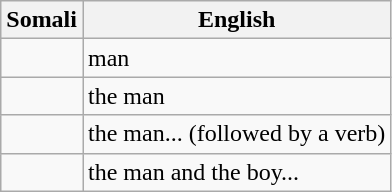<table class="wikitable">
<tr>
<th>Somali</th>
<th>English</th>
</tr>
<tr>
<td></td>
<td>man</td>
</tr>
<tr>
<td></td>
<td>the man</td>
</tr>
<tr>
<td></td>
<td>the man... (followed by a verb)</td>
</tr>
<tr>
<td></td>
<td>the man and the boy...</td>
</tr>
</table>
